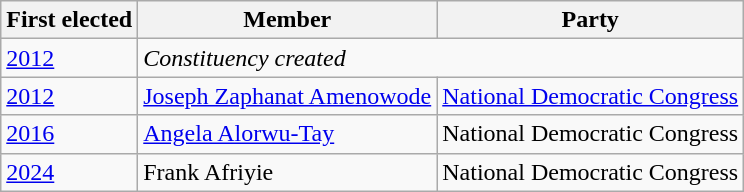<table class="wikitable">
<tr>
<th>First elected</th>
<th>Member</th>
<th>Party</th>
</tr>
<tr>
<td><a href='#'>2012</a></td>
<td colspan="2"><em>Constituency created</em></td>
</tr>
<tr>
<td><a href='#'>2012</a></td>
<td><a href='#'>Joseph Zaphanat Amenowode</a></td>
<td><a href='#'>National Democratic Congress</a></td>
</tr>
<tr>
<td><a href='#'>2016</a></td>
<td><a href='#'>Angela Alorwu-Tay</a></td>
<td>National Democratic Congress</td>
</tr>
<tr>
<td><a href='#'>2024</a></td>
<td>Frank Afriyie</td>
<td>National Democratic Congress</td>
</tr>
</table>
